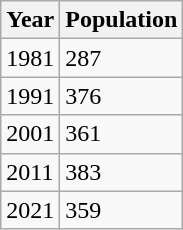<table class="wikitable">
<tr>
<th>Year</th>
<th>Population</th>
</tr>
<tr>
<td>1981</td>
<td>287</td>
</tr>
<tr>
<td>1991</td>
<td>376</td>
</tr>
<tr>
<td>2001</td>
<td>361</td>
</tr>
<tr>
<td>2011</td>
<td>383</td>
</tr>
<tr>
<td>2021</td>
<td>359</td>
</tr>
</table>
